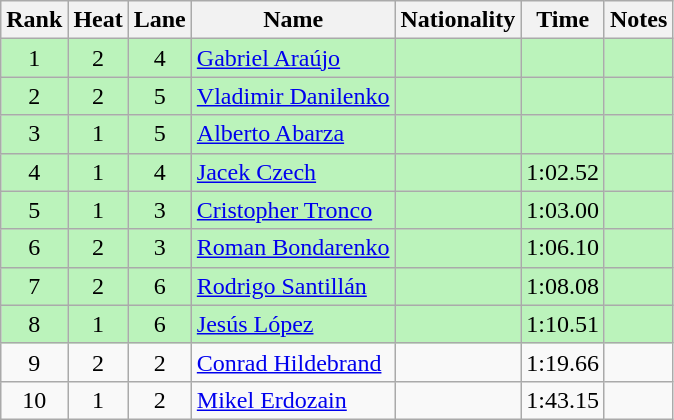<table class="wikitable sortable" style="text-align:center">
<tr>
<th>Rank</th>
<th>Heat</th>
<th>Lane</th>
<th>Name</th>
<th>Nationality</th>
<th>Time</th>
<th>Notes</th>
</tr>
<tr bgcolor=bbf3bb>
<td>1</td>
<td>2</td>
<td>4</td>
<td align=left><a href='#'>Gabriel Araújo</a></td>
<td align=left></td>
<td></td>
<td></td>
</tr>
<tr bgcolor=bbf3bb>
<td>2</td>
<td>2</td>
<td>5</td>
<td align=left><a href='#'>Vladimir Danilenko</a></td>
<td align=left></td>
<td></td>
<td></td>
</tr>
<tr bgcolor=bbf3bb>
<td>3</td>
<td>1</td>
<td>5</td>
<td align=left><a href='#'>Alberto Abarza</a></td>
<td align=left></td>
<td></td>
<td></td>
</tr>
<tr bgcolor=bbf3bb>
<td>4</td>
<td>1</td>
<td>4</td>
<td align=left><a href='#'>Jacek Czech</a></td>
<td align=left></td>
<td>1:02.52</td>
<td></td>
</tr>
<tr bgcolor=bbf3bb>
<td>5</td>
<td>1</td>
<td>3</td>
<td align=left><a href='#'>Cristopher Tronco</a></td>
<td align=left></td>
<td>1:03.00</td>
<td></td>
</tr>
<tr bgcolor=bbf3bb>
<td>6</td>
<td>2</td>
<td>3</td>
<td align=left><a href='#'>Roman Bondarenko</a></td>
<td align=left></td>
<td>1:06.10</td>
<td></td>
</tr>
<tr bgcolor=bbf3bb>
<td>7</td>
<td>2</td>
<td>6</td>
<td align=left><a href='#'>Rodrigo Santillán</a></td>
<td align=left></td>
<td>1:08.08</td>
<td></td>
</tr>
<tr bgcolor=bbf3bb>
<td>8</td>
<td>1</td>
<td>6</td>
<td align=left><a href='#'>Jesús López</a></td>
<td align=left></td>
<td>1:10.51</td>
<td></td>
</tr>
<tr>
<td>9</td>
<td>2</td>
<td>2</td>
<td align=left><a href='#'>Conrad Hildebrand</a></td>
<td align=left></td>
<td>1:19.66</td>
<td></td>
</tr>
<tr>
<td>10</td>
<td>1</td>
<td>2</td>
<td align=left><a href='#'>Mikel Erdozain</a></td>
<td align=left></td>
<td>1:43.15</td>
<td></td>
</tr>
</table>
